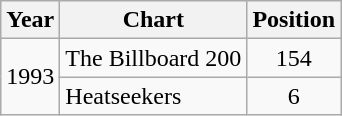<table class="wikitable">
<tr>
<th>Year</th>
<th>Chart</th>
<th>Position</th>
</tr>
<tr>
<td rowspan="2">1993</td>
<td>The Billboard 200</td>
<td align="center">154</td>
</tr>
<tr>
<td>Heatseekers</td>
<td align="center">6</td>
</tr>
</table>
